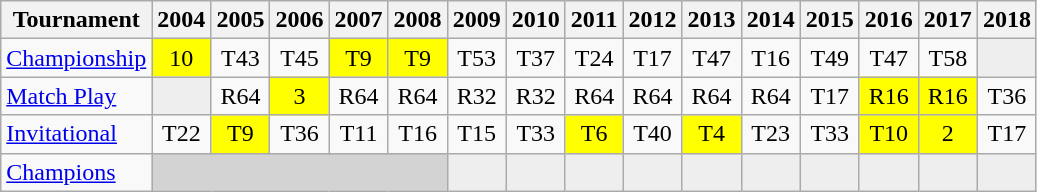<table class="wikitable" style="text-align:center;">
<tr>
<th>Tournament</th>
<th>2004</th>
<th>2005</th>
<th>2006</th>
<th>2007</th>
<th>2008</th>
<th>2009</th>
<th>2010</th>
<th>2011</th>
<th>2012</th>
<th>2013</th>
<th>2014</th>
<th>2015</th>
<th>2016</th>
<th>2017</th>
<th>2018</th>
</tr>
<tr>
<td align="left"><a href='#'>Championship</a></td>
<td style="background:yellow;">10</td>
<td>T43</td>
<td>T45</td>
<td style="background:yellow;">T9</td>
<td style="background:yellow;">T9</td>
<td>T53</td>
<td>T37</td>
<td>T24</td>
<td>T17</td>
<td>T47</td>
<td>T16</td>
<td>T49</td>
<td>T47</td>
<td>T58</td>
<td style="background:#eeeeee;"></td>
</tr>
<tr>
<td align="left"><a href='#'>Match Play</a></td>
<td style="background:#eeeeee;"></td>
<td>R64</td>
<td style="background:yellow;">3</td>
<td>R64</td>
<td>R64</td>
<td>R32</td>
<td>R32</td>
<td>R64</td>
<td>R64</td>
<td>R64</td>
<td>R64</td>
<td>T17</td>
<td style="background:yellow;">R16</td>
<td style="background:yellow;">R16</td>
<td>T36</td>
</tr>
<tr>
<td align="left"><a href='#'>Invitational</a></td>
<td>T22</td>
<td style="background:yellow;">T9</td>
<td>T36</td>
<td>T11</td>
<td>T16</td>
<td>T15</td>
<td>T33</td>
<td style="background:yellow;">T6</td>
<td>T40</td>
<td style="background:yellow;">T4</td>
<td>T23</td>
<td>T33</td>
<td style="background:yellow;">T10</td>
<td style="background:yellow;">2</td>
<td>T17</td>
</tr>
<tr>
<td align="left"><a href='#'>Champions</a></td>
<td colspan=5 style="background:#D3D3D3;"></td>
<td style="background:#eeeeee;"></td>
<td style="background:#eeeeee;"></td>
<td style="background:#eeeeee;"></td>
<td style="background:#eeeeee;"></td>
<td style="background:#eeeeee;"></td>
<td style="background:#eeeeee;"></td>
<td style="background:#eeeeee;"></td>
<td style="background:#eeeeee;"></td>
<td style="background:#eeeeee;"></td>
<td style="background:#eeeeee;"></td>
</tr>
</table>
